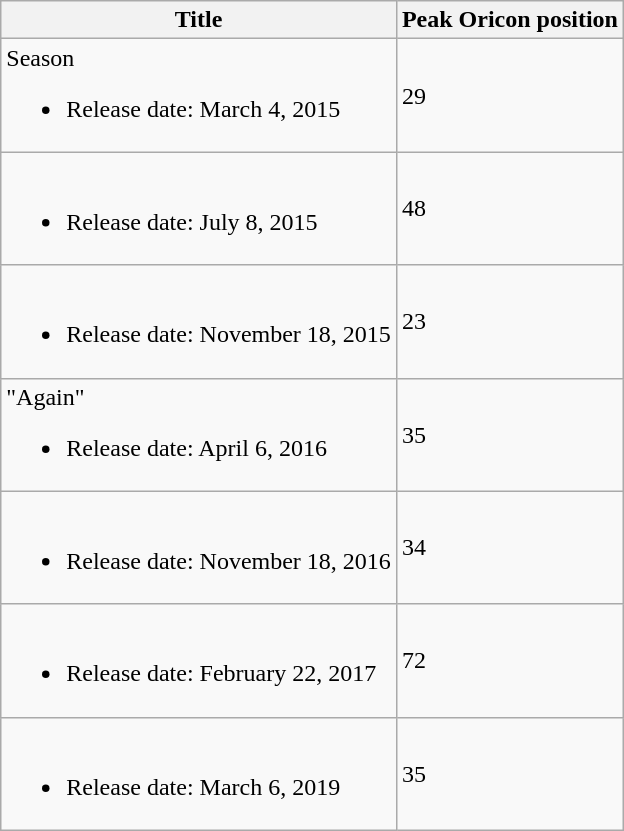<table class="wikitable">
<tr>
<th>Title</th>
<th>Peak Oricon position</th>
</tr>
<tr>
<td>Season<br><ul><li>Release date: March 4, 2015</li></ul></td>
<td>29</td>
</tr>
<tr>
<td><br><ul><li>Release date: July 8, 2015</li></ul></td>
<td>48</td>
</tr>
<tr>
<td><br><ul><li>Release date: November 18, 2015</li></ul></td>
<td>23</td>
</tr>
<tr>
<td>"Again"<br><ul><li>Release date: April 6, 2016</li></ul></td>
<td>35</td>
</tr>
<tr>
<td><br><ul><li>Release date: November 18, 2016</li></ul></td>
<td>34</td>
</tr>
<tr>
<td><br><ul><li>Release date: February 22, 2017</li></ul></td>
<td>72</td>
</tr>
<tr>
<td><br><ul><li>Release date: March 6, 2019</li></ul></td>
<td>35</td>
</tr>
</table>
